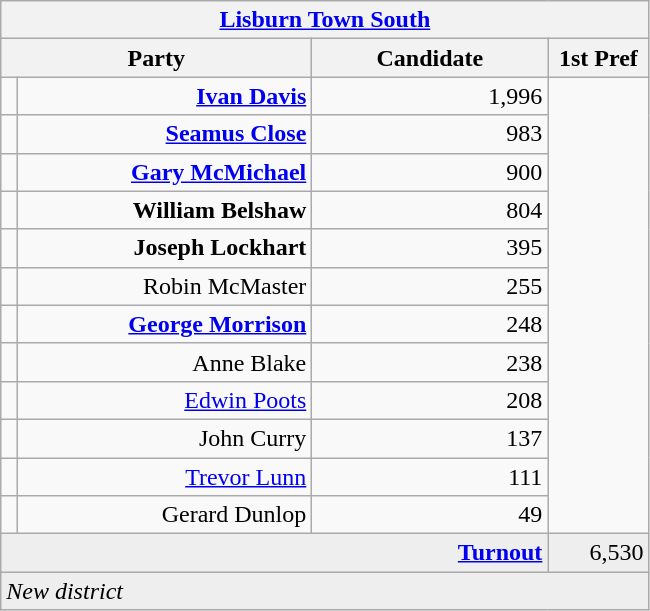<table class="wikitable">
<tr>
<th colspan="4" align="center"><a href='#'>Lisburn Town South</a></th>
</tr>
<tr>
<th colspan="2" align="center" width=200>Party</th>
<th width=150>Candidate</th>
<th width=60>1st Pref</th>
</tr>
<tr>
<td></td>
<td align="right"><strong><a href='#'>Ivan Davis</a></strong></td>
<td align="right">1,996</td>
</tr>
<tr>
<td></td>
<td align="right"><strong><a href='#'>Seamus Close</a></strong></td>
<td align="right">983</td>
</tr>
<tr>
<td></td>
<td align="right"><strong><a href='#'>Gary McMichael</a></strong></td>
<td align="right">900</td>
</tr>
<tr>
<td></td>
<td align="right"><strong>William Belshaw</strong></td>
<td align="right">804</td>
</tr>
<tr>
<td></td>
<td align="right"><strong>Joseph Lockhart</strong></td>
<td align="right">395</td>
</tr>
<tr>
<td></td>
<td align="right">Robin McMaster</td>
<td align="right">255</td>
</tr>
<tr>
<td></td>
<td align="right"><strong><a href='#'>George Morrison</a></strong></td>
<td align="right">248</td>
</tr>
<tr>
<td></td>
<td align="right">Anne Blake</td>
<td align="right">238</td>
</tr>
<tr>
<td></td>
<td align="right"><a href='#'>Edwin Poots</a></td>
<td align="right">208</td>
</tr>
<tr>
<td></td>
<td align="right">John Curry</td>
<td align="right">137</td>
</tr>
<tr>
<td></td>
<td align="right"><a href='#'>Trevor Lunn</a></td>
<td align="right">111</td>
</tr>
<tr>
<td></td>
<td align="right">Gerard Dunlop</td>
<td align="right">49</td>
</tr>
<tr bgcolor="EEEEEE">
<td colspan=3 align="right"><strong><a href='#'>Turnout</a></strong></td>
<td align="right">6,530</td>
</tr>
<tr>
<td colspan=4 bgcolor="EEEEEE"><em>New district</em></td>
</tr>
</table>
